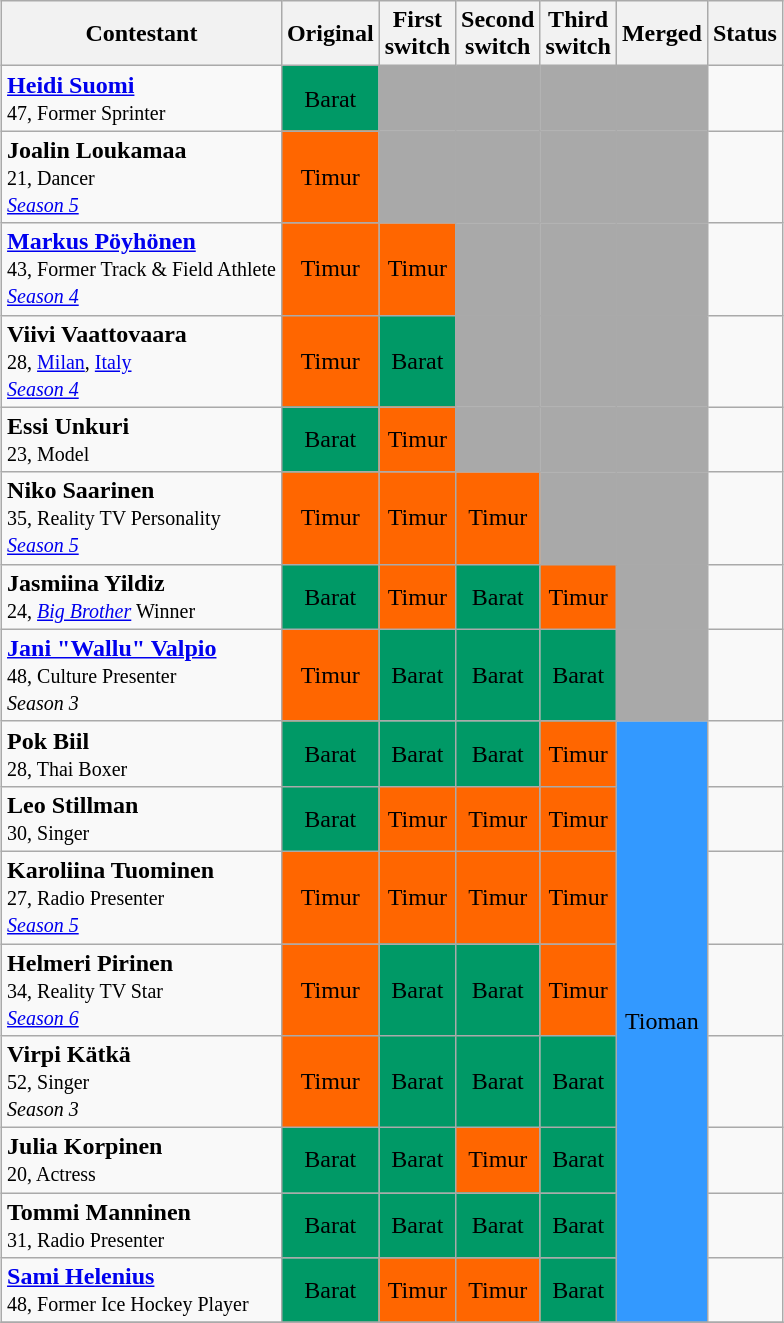<table class="wikitable" style="margin:auto; text-align:center">
<tr>
<th scope="col">Contestant</th>
<th scope="col">Original</th>
<th scope="col">First<br>switch</th>
<th scope="col">Second<br>switch</th>
<th scope="col">Third<br>switch</th>
<th scope="col" class=unsortable>Merged</th>
<th scope="col" class=unsortable>Status</th>
</tr>
<tr>
<td style="text-align: left;"><strong><a href='#'>Heidi Suomi</a></strong><br><small>47, Former Sprinter</small></td>
<td bgcolor="#009966" >Barat</td>
<td bgcolor="darkgrey"></td>
<td bgcolor="darkgrey"></td>
<td bgcolor="darkgrey"></td>
<td bgcolor="darkgrey"></td>
<td></td>
</tr>
<tr>
<td style="text-align: left;"><strong>Joalin Loukamaa</strong><br><small>21, Dancer<br><em><a href='#'>Season 5</a></em></small></td>
<td bgcolor="#ff6600" >Timur</td>
<td bgcolor="darkgrey"></td>
<td bgcolor="darkgrey"></td>
<td bgcolor="darkgrey"></td>
<td bgcolor="darkgrey"></td>
<td></td>
</tr>
<tr>
<td style="text-align: left;"><strong><a href='#'>Markus Pöyhönen</a></strong><br><small>43, Former Track & Field Athlete<br><em><a href='#'>Season 4</a></em></small></td>
<td bgcolor="#ff6600" >Timur</td>
<td bgcolor="#ff6600" >Timur</td>
<td bgcolor="darkgrey"></td>
<td bgcolor="darkgrey"></td>
<td bgcolor="darkgrey"></td>
<td></td>
</tr>
<tr>
<td style="text-align: left;"><strong>Viivi Vaattovaara</strong><br><small>28, <a href='#'>Milan</a>, <a href='#'>Italy</a><br><em><a href='#'>Season 4</a></em></small></td>
<td bgcolor="#ff6600" >Timur</td>
<td bgcolor="#009966" >Barat</td>
<td bgcolor="darkgrey"></td>
<td bgcolor="darkgrey"></td>
<td bgcolor="darkgrey"></td>
<td></td>
</tr>
<tr>
<td style="text-align: left;"><strong>Essi Unkuri</strong><br><small>23, Model</small></td>
<td bgcolor="#009966" >Barat</td>
<td bgcolor="#ff6600" >Timur</td>
<td bgcolor="darkgrey"></td>
<td bgcolor="darkgrey"></td>
<td bgcolor="darkgrey"></td>
<td></td>
</tr>
<tr>
<td style="text-align: left;"><strong>Niko Saarinen</strong><br><small>35, Reality TV Personality<br><em><a href='#'>Season 5</a></em></small></td>
<td bgcolor="#ff6600" >Timur</td>
<td bgcolor="#ff6600" >Timur</td>
<td bgcolor="#ff6600" >Timur</td>
<td bgcolor="darkgrey"></td>
<td bgcolor="darkgrey"></td>
<td></td>
</tr>
<tr>
<td style="text-align: left;"><strong>Jasmiina Yildiz</strong><br><small>24, <em><a href='#'>Big Brother</a></em> Winner</small></td>
<td bgcolor="#009966" >Barat</td>
<td bgcolor="#ff6600" >Timur</td>
<td bgcolor="#009966" >Barat</td>
<td bgcolor="#ff6600" >Timur</td>
<td bgcolor="darkgrey"></td>
<td></td>
</tr>
<tr>
<td style="text-align: left;"><strong><a href='#'>Jani "Wallu" Valpio</a></strong><br><small>48, Culture Presenter<br><em>Season 3</em></small></td>
<td bgcolor="#ff6600" >Timur</td>
<td bgcolor="#009966" >Barat</td>
<td bgcolor="#009966" >Barat</td>
<td bgcolor="#009966" >Barat</td>
<td bgcolor="darkgrey"></td>
<td></td>
</tr>
<tr>
<td style="text-align: left;"><strong>Pok Biil</strong><br><small>28, Thai Boxer</small></td>
<td bgcolor="#009966" >Barat</td>
<td bgcolor="#009966" >Barat</td>
<td bgcolor="#009966" >Barat</td>
<td bgcolor="#ff6600" >Timur</td>
<td rowspan="8" bgcolor="#3399ff" >Tioman</td>
<td></td>
</tr>
<tr>
<td style="text-align: left;"><strong>Leo Stillman</strong><br><small>30, Singer</small></td>
<td bgcolor="#009966" >Barat</td>
<td bgcolor="#ff6600" >Timur</td>
<td bgcolor="#ff6600" >Timur</td>
<td bgcolor="#ff6600" >Timur</td>
<td></td>
</tr>
<tr>
<td style="text-align: left;"><strong>Karoliina Tuominen</strong><br><small>27, Radio Presenter<br><em><a href='#'>Season 5</a></em></small></td>
<td bgcolor="#ff6600" >Timur</td>
<td bgcolor="#ff6600" >Timur</td>
<td bgcolor="#ff6600" >Timur</td>
<td bgcolor="#ff6600" >Timur</td>
<td></td>
</tr>
<tr>
<td style="text-align: left;"><strong>Helmeri Pirinen</strong><br><small>34, Reality TV Star<br><em><a href='#'>Season 6</a></em></small></td>
<td bgcolor="#ff6600" >Timur</td>
<td bgcolor="#009966" >Barat</td>
<td bgcolor="#009966" >Barat</td>
<td bgcolor="#ff6600" >Timur</td>
<td></td>
</tr>
<tr>
<td style="text-align: left;"><strong>Virpi Kätkä</strong><br><small>52, Singer<br><em>Season 3</em></small></td>
<td bgcolor="#ff6600" >Timur</td>
<td bgcolor="#009966" >Barat</td>
<td bgcolor="#009966" >Barat</td>
<td bgcolor="#009966" >Barat</td>
<td></td>
</tr>
<tr>
<td style="text-align: left;"><strong>Julia Korpinen</strong><br><small>20, Actress</small></td>
<td bgcolor="#009966" >Barat</td>
<td bgcolor="#009966" >Barat</td>
<td bgcolor="#ff6600" >Timur</td>
<td bgcolor="#009966" >Barat</td>
<td></td>
</tr>
<tr>
<td style="text-align: left;"><strong>Tommi Manninen</strong><br><small>31, Radio Presenter</small></td>
<td bgcolor="#009966" >Barat</td>
<td bgcolor="#009966" >Barat</td>
<td bgcolor="#009966" >Barat</td>
<td bgcolor="#009966" >Barat</td>
<td></td>
</tr>
<tr>
<td style="text-align: left;"><strong><a href='#'>Sami Helenius</a></strong><br><small>48, Former Ice Hockey Player</small></td>
<td bgcolor="#009966" >Barat</td>
<td bgcolor="#ff6600" >Timur</td>
<td bgcolor="#ff6600" >Timur</td>
<td bgcolor="#009966" >Barat</td>
<td></td>
</tr>
<tr>
</tr>
</table>
